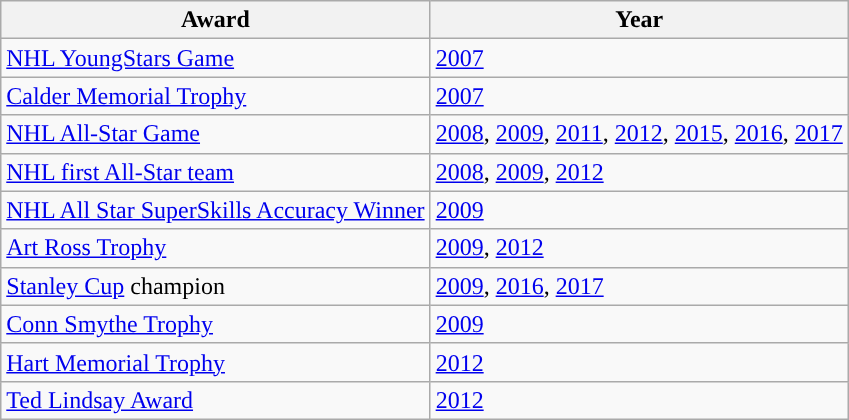<table class="wikitable">
<tr>
<th scope="col">Award</th>
<th scope="col">Year</th>
</tr>
<tr>
<td><a href='#'>NHL YoungStars Game</a></td>
<td><a href='#'>2007</a></td>
</tr>
<tr>
<td><a href='#'>Calder Memorial Trophy</a></td>
<td><a href='#'>2007</a></td>
</tr>
<tr>
<td><a href='#'>NHL All-Star Game</a></td>
<td><a href='#'>2008</a>, <a href='#'>2009</a>, <a href='#'>2011</a>, <a href='#'>2012</a>, <a href='#'>2015</a>, <a href='#'>2016</a>, <a href='#'>2017</a></td>
</tr>
<tr>
<td><a href='#'>NHL first All-Star team</a></td>
<td><a href='#'>2008</a>, <a href='#'>2009</a>, <a href='#'>2012</a></td>
</tr>
<tr>
<td><a href='#'>NHL All Star SuperSkills Accuracy Winner</a></td>
<td><a href='#'>2009</a></td>
</tr>
<tr>
<td><a href='#'>Art Ross Trophy</a></td>
<td><a href='#'>2009</a>, <a href='#'>2012</a></td>
</tr>
<tr>
<td><a href='#'>Stanley Cup</a> champion</td>
<td><a href='#'>2009</a>, <a href='#'>2016</a>, <a href='#'>2017</a></td>
</tr>
<tr>
<td><a href='#'>Conn Smythe Trophy</a></td>
<td><a href='#'>2009</a></td>
</tr>
<tr>
<td><a href='#'>Hart Memorial Trophy</a></td>
<td><a href='#'>2012</a></td>
</tr>
<tr>
<td><a href='#'>Ted Lindsay Award</a></td>
<td><a href='#'>2012</a></td>
</tr>
</table>
